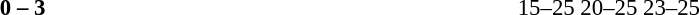<table width=100% cellspacing=1>
<tr>
<th width=20%></th>
<th width=12%></th>
<th width=20%></th>
<th width=33%></th>
<td></td>
</tr>
<tr style=font-size:95%>
<td align=right></td>
<td align=center><strong>0 – 3</strong></td>
<td><strong></strong></td>
<td>15–25 20–25 23–25</td>
</tr>
</table>
